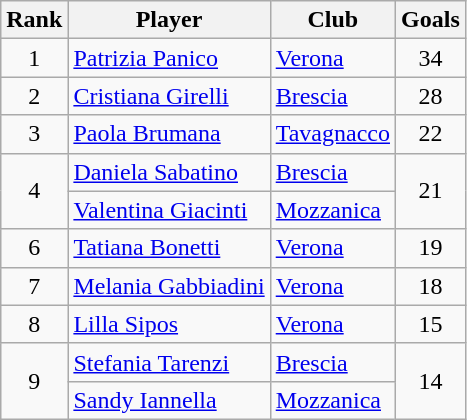<table class=wikitable sortable style=text-align:center>
<tr>
<th>Rank</th>
<th>Player</th>
<th>Club</th>
<th>Goals</th>
</tr>
<tr>
<td>1</td>
<td align=left> <a href='#'>Patrizia Panico</a></td>
<td align=left><a href='#'>Verona</a></td>
<td>34</td>
</tr>
<tr>
<td>2</td>
<td align=left> <a href='#'>Cristiana Girelli</a></td>
<td align=left><a href='#'>Brescia</a></td>
<td>28</td>
</tr>
<tr>
<td>3</td>
<td align=left> <a href='#'>Paola Brumana</a></td>
<td align=left><a href='#'>Tavagnacco</a></td>
<td>22</td>
</tr>
<tr>
<td rowspan="2">4</td>
<td align=left> <a href='#'>Daniela Sabatino</a></td>
<td align=left><a href='#'>Brescia</a></td>
<td rowspan="2">21</td>
</tr>
<tr>
<td align=left> <a href='#'>Valentina Giacinti</a></td>
<td align=left><a href='#'>Mozzanica</a></td>
</tr>
<tr>
<td>6</td>
<td align=left> <a href='#'>Tatiana Bonetti</a></td>
<td align=left><a href='#'>Verona</a></td>
<td>19</td>
</tr>
<tr>
<td>7</td>
<td align=left> <a href='#'>Melania Gabbiadini</a></td>
<td align=left><a href='#'>Verona</a></td>
<td>18</td>
</tr>
<tr>
<td>8</td>
<td align=left> <a href='#'>Lilla Sipos</a></td>
<td align=left><a href='#'>Verona</a></td>
<td>15</td>
</tr>
<tr>
<td rowspan="2">9</td>
<td align=left> <a href='#'>Stefania Tarenzi</a></td>
<td align=left><a href='#'>Brescia</a></td>
<td rowspan="2">14</td>
</tr>
<tr>
<td align=left> <a href='#'>Sandy Iannella</a></td>
<td align=left><a href='#'>Mozzanica</a></td>
</tr>
</table>
